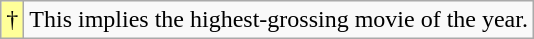<table class="wikitable">
<tr>
<td style="background-color:#FFFF99">†</td>
<td>This implies the highest-grossing movie of the year.</td>
</tr>
</table>
